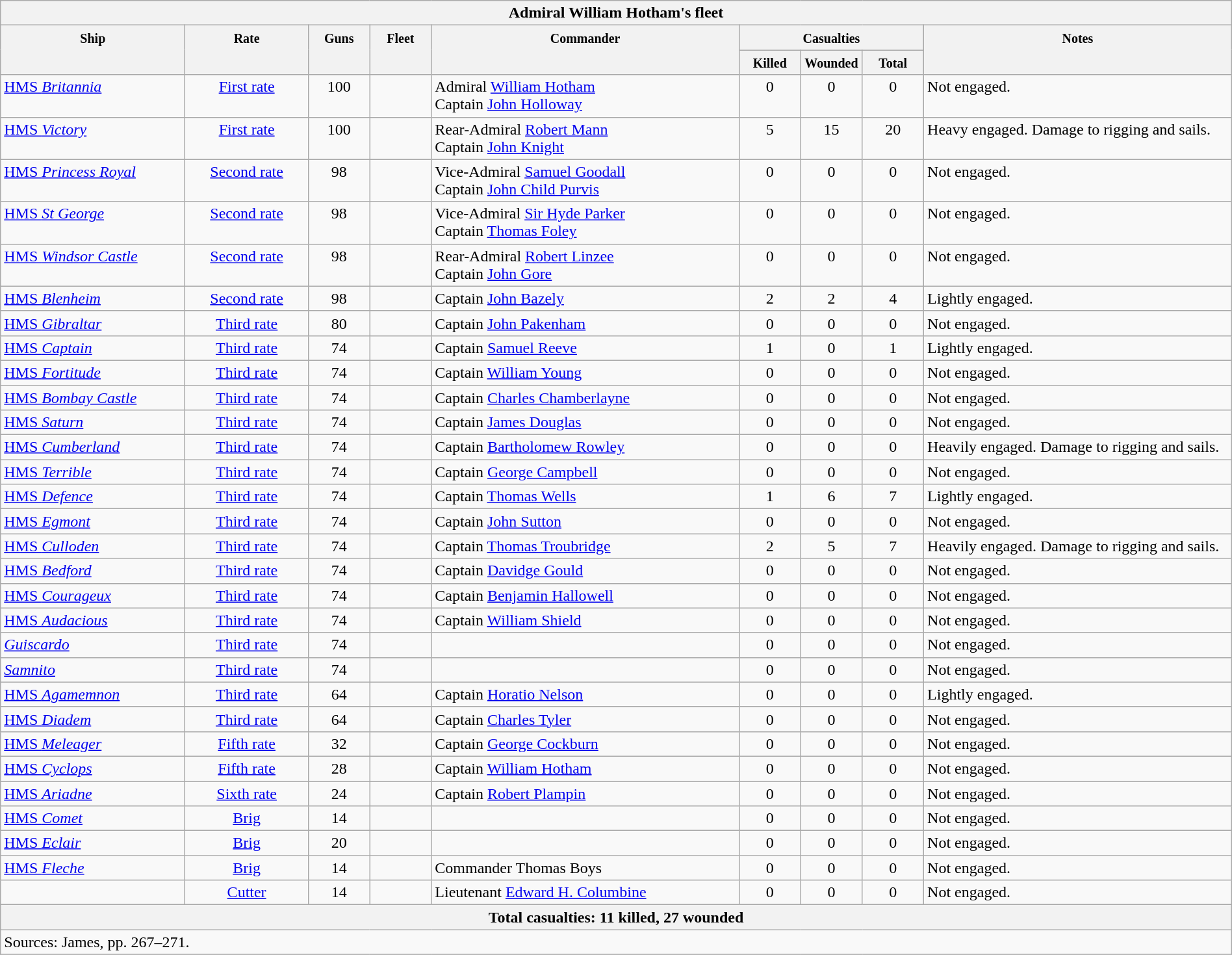<table class="wikitable" width=100%>
<tr valign="top">
<th colspan="9" bgcolor="white">Admiral William Hotham's fleet</th>
</tr>
<tr valign="top"|- valign="top">
<th width=15%; align=center rowspan=2><small> Ship </small></th>
<th width=10%; align=center rowspan=2><small> Rate </small></th>
<th width=5%; align=center rowspan=2><small> Guns </small></th>
<th width=5%; align=center rowspan=2><small> Fleet </small></th>
<th width=25%; align=center rowspan=2><small> Commander </small></th>
<th width=15%; align=center colspan=3><small>Casualties</small></th>
<th width=25%; align=center rowspan=2><small>Notes</small></th>
</tr>
<tr valign="top">
<th width=5%; align=center><small> Killed </small></th>
<th width=5%; align=center><small> Wounded </small></th>
<th width=5%; align=center><small> Total</small></th>
</tr>
<tr valign="top">
<td align=left><a href='#'>HMS <em>Britannia</em></a></td>
<td align=center><a href='#'>First rate</a></td>
<td align=center>100</td>
<td align=center></td>
<td align=left>Admiral <a href='#'>William Hotham</a><br>Captain <a href='#'>John Holloway</a></td>
<td align=center>0</td>
<td align=center>0</td>
<td align=center>0</td>
<td align=left>Not engaged.</td>
</tr>
<tr valign="top">
<td align=left><a href='#'>HMS <em>Victory</em></a></td>
<td align=center><a href='#'>First rate</a></td>
<td align=center>100</td>
<td align=center></td>
<td align=left>Rear-Admiral <a href='#'>Robert Mann</a><br>Captain <a href='#'>John Knight</a></td>
<td align=center>5</td>
<td align=center>15</td>
<td align=center>20</td>
<td align=left>Heavy engaged. Damage to rigging and sails.</td>
</tr>
<tr valign="top">
<td align=left><a href='#'>HMS <em>Princess Royal</em></a></td>
<td align=center><a href='#'>Second rate</a></td>
<td align=center>98</td>
<td align=center></td>
<td align=left>Vice-Admiral <a href='#'>Samuel Goodall</a><br>Captain <a href='#'>John Child Purvis</a></td>
<td align=center>0</td>
<td align=center>0</td>
<td align=center>0</td>
<td align=left>Not engaged.</td>
</tr>
<tr valign="top">
<td align=left><a href='#'>HMS <em>St George</em></a></td>
<td align=center><a href='#'>Second rate</a></td>
<td align=center>98</td>
<td align=center></td>
<td align=left>Vice-Admiral <a href='#'>Sir Hyde Parker</a><br>Captain <a href='#'>Thomas Foley</a></td>
<td align=center>0</td>
<td align=center>0</td>
<td align=center>0</td>
<td align=left>Not engaged.</td>
</tr>
<tr valign="top">
<td align=left><a href='#'>HMS <em>Windsor Castle</em></a></td>
<td align=center><a href='#'>Second rate</a></td>
<td align=center>98</td>
<td align=center></td>
<td align=left>Rear-Admiral <a href='#'>Robert Linzee</a><br>Captain <a href='#'>John Gore</a></td>
<td align=center>0</td>
<td align=center>0</td>
<td align=center>0</td>
<td align=left>Not engaged.</td>
</tr>
<tr valign="top">
<td align=left><a href='#'>HMS <em>Blenheim</em></a></td>
<td align=center><a href='#'>Second rate</a></td>
<td align=center>98</td>
<td align=center></td>
<td align=left>Captain <a href='#'>John Bazely</a></td>
<td align=center>2</td>
<td align=center>2</td>
<td align=center>4</td>
<td align=left>Lightly engaged.</td>
</tr>
<tr valign="top">
<td align=left><a href='#'>HMS <em>Gibraltar</em></a></td>
<td align=center><a href='#'>Third rate</a></td>
<td align=center>80</td>
<td align=center></td>
<td align=left>Captain <a href='#'>John Pakenham</a></td>
<td align=center>0</td>
<td align=center>0</td>
<td align=center>0</td>
<td align=left>Not engaged.</td>
</tr>
<tr valign="top">
<td align=left><a href='#'>HMS <em>Captain</em></a></td>
<td align=center><a href='#'>Third rate</a></td>
<td align=center>74</td>
<td align=center></td>
<td align=left>Captain <a href='#'>Samuel Reeve</a></td>
<td align=center>1</td>
<td align=center>0</td>
<td align=center>1</td>
<td align=left>Lightly engaged.</td>
</tr>
<tr valign="top">
<td align=left><a href='#'>HMS <em>Fortitude </em></a></td>
<td align=center><a href='#'>Third rate</a></td>
<td align=center>74</td>
<td align=center></td>
<td align=left>Captain <a href='#'>William Young</a></td>
<td align=center>0</td>
<td align=center>0</td>
<td align=center>0</td>
<td align=left>Not engaged.</td>
</tr>
<tr valign="top">
<td align=left><a href='#'>HMS <em>Bombay Castle</em></a></td>
<td align=center><a href='#'>Third rate</a></td>
<td align=center>74</td>
<td align=center></td>
<td align=left>Captain <a href='#'>Charles Chamberlayne</a></td>
<td align=center>0</td>
<td align=center>0</td>
<td align=center>0</td>
<td align=left>Not engaged.</td>
</tr>
<tr valign="top">
<td align=left><a href='#'>HMS <em>Saturn</em></a></td>
<td align=center><a href='#'>Third rate</a></td>
<td align=center>74</td>
<td align=center></td>
<td align=left>Captain <a href='#'>James Douglas</a></td>
<td align=center>0</td>
<td align=center>0</td>
<td align=center>0</td>
<td align=left>Not engaged.</td>
</tr>
<tr valign="top">
<td align=left><a href='#'>HMS <em>Cumberland</em></a></td>
<td align=center><a href='#'>Third rate</a></td>
<td align=center>74</td>
<td align=center></td>
<td align=left>Captain <a href='#'>Bartholomew Rowley</a></td>
<td align=center>0</td>
<td align=center>0</td>
<td align=center>0</td>
<td align=left>Heavily engaged. Damage to rigging and sails.</td>
</tr>
<tr valign="top">
<td align=left><a href='#'>HMS <em>Terrible</em></a></td>
<td align=center><a href='#'>Third rate</a></td>
<td align=center>74</td>
<td align=center></td>
<td align=left>Captain <a href='#'>George Campbell</a></td>
<td align=center>0</td>
<td align=center>0</td>
<td align=center>0</td>
<td align=left>Not engaged.</td>
</tr>
<tr valign="top">
<td align=left><a href='#'>HMS <em>Defence</em></a></td>
<td align=center><a href='#'>Third rate</a></td>
<td align=center>74</td>
<td align=center></td>
<td align=left>Captain <a href='#'>Thomas Wells</a></td>
<td align=center>1</td>
<td align=center>6</td>
<td align=center>7</td>
<td align=left>Lightly engaged.</td>
</tr>
<tr valign="top">
<td align=left><a href='#'>HMS <em>Egmont</em></a></td>
<td align=center><a href='#'>Third rate</a></td>
<td align=center>74</td>
<td align=center></td>
<td align=left>Captain <a href='#'>John Sutton</a></td>
<td align=center>0</td>
<td align=center>0</td>
<td align=center>0</td>
<td align=left>Not engaged.</td>
</tr>
<tr valign="top">
<td align=left><a href='#'>HMS <em>Culloden</em></a></td>
<td align=center><a href='#'>Third rate</a></td>
<td align=center>74</td>
<td align=center></td>
<td align=left>Captain <a href='#'>Thomas Troubridge</a></td>
<td align=center>2</td>
<td align=center>5</td>
<td align=center>7</td>
<td align=left>Heavily engaged. Damage to rigging and sails.</td>
</tr>
<tr valign="top">
<td align=left><a href='#'>HMS <em>Bedford</em></a></td>
<td align=center><a href='#'>Third rate</a></td>
<td align=center>74</td>
<td align=center></td>
<td align=left>Captain <a href='#'>Davidge Gould</a></td>
<td align=center>0</td>
<td align=center>0</td>
<td align=center>0</td>
<td align=left>Not engaged.</td>
</tr>
<tr valign="top">
<td align=left><a href='#'>HMS <em>Courageux</em></a></td>
<td align=center><a href='#'>Third rate</a></td>
<td align=center>74</td>
<td align=center></td>
<td align=left>Captain <a href='#'>Benjamin Hallowell</a></td>
<td align=center>0</td>
<td align=center>0</td>
<td align=center>0</td>
<td align=left>Not engaged.</td>
</tr>
<tr valign="top">
<td align=left><a href='#'>HMS <em>Audacious</em></a></td>
<td align=center><a href='#'>Third rate</a></td>
<td align=center>74</td>
<td align=center></td>
<td align=left>Captain <a href='#'>William Shield</a></td>
<td align=center>0</td>
<td align=center>0</td>
<td align=center>0</td>
<td align=left>Not engaged.</td>
</tr>
<tr valign="top">
<td align=left><a href='#'><em>Guiscardo</em></a></td>
<td align=center><a href='#'>Third rate</a></td>
<td align=center>74</td>
<td align=center></td>
<td align=left></td>
<td align=center>0</td>
<td align=center>0</td>
<td align=center>0</td>
<td align=left>Not engaged.</td>
</tr>
<tr valign="top">
<td align=left><a href='#'><em>Samnito</em></a></td>
<td align=center><a href='#'>Third rate</a></td>
<td align=center>74</td>
<td align=center></td>
<td align=left></td>
<td align=center>0</td>
<td align=center>0</td>
<td align=center>0</td>
<td align=left>Not engaged.</td>
</tr>
<tr valign="top">
<td align=left><a href='#'>HMS <em>Agamemnon</em></a></td>
<td align=center><a href='#'>Third rate</a></td>
<td align=center>64</td>
<td align=center></td>
<td align=left>Captain <a href='#'>Horatio Nelson</a></td>
<td align=center>0</td>
<td align=center>0</td>
<td align=center>0</td>
<td align=left>Lightly engaged.</td>
</tr>
<tr valign="top">
<td align=left><a href='#'>HMS <em>Diadem</em></a></td>
<td align=center><a href='#'>Third rate</a></td>
<td align=center>64</td>
<td align=center></td>
<td align=left>Captain <a href='#'>Charles Tyler</a></td>
<td align=center>0</td>
<td align=center>0</td>
<td align=center>0</td>
<td align=left>Not engaged.</td>
</tr>
<tr valign="top">
<td align=left><a href='#'>HMS <em>Meleager</em></a></td>
<td align=center><a href='#'>Fifth rate</a></td>
<td align=center>32</td>
<td align=center></td>
<td align=left>Captain <a href='#'>George Cockburn</a></td>
<td align=center>0</td>
<td align=center>0</td>
<td align=center>0</td>
<td align=left>Not engaged.</td>
</tr>
<tr valign="top">
<td align=left><a href='#'>HMS <em>Cyclops</em></a></td>
<td align=center><a href='#'>Fifth rate</a></td>
<td align=center>28</td>
<td align=center></td>
<td align=left>Captain <a href='#'>William Hotham</a></td>
<td align=center>0</td>
<td align=center>0</td>
<td align=center>0</td>
<td align=left>Not engaged.</td>
</tr>
<tr valign="top">
<td align=left><a href='#'>HMS <em>Ariadne</em></a></td>
<td align=center><a href='#'>Sixth rate</a></td>
<td align=center>24</td>
<td align=center></td>
<td align=left>Captain <a href='#'>Robert Plampin</a></td>
<td align=center>0</td>
<td align=center>0</td>
<td align=center>0</td>
<td align=left>Not engaged.</td>
</tr>
<tr valign="top">
<td align=left><a href='#'>HMS <em>Comet</em></a></td>
<td align=center><a href='#'>Brig</a></td>
<td align=center>14</td>
<td align=center></td>
<td align=left></td>
<td align=center>0</td>
<td align=center>0</td>
<td align=center>0</td>
<td align=left>Not engaged.</td>
</tr>
<tr valign="top">
<td align=left><a href='#'>HMS <em>Eclair</em></a></td>
<td align=center><a href='#'>Brig</a></td>
<td align=center>20</td>
<td align=center></td>
<td align=left></td>
<td align=center>0</td>
<td align=center>0</td>
<td align=center>0</td>
<td align=left>Not engaged.</td>
</tr>
<tr valign="top">
<td align=left><a href='#'>HMS <em>Fleche</em></a></td>
<td align=center><a href='#'>Brig</a></td>
<td align=center>14</td>
<td align=center></td>
<td align=left>Commander Thomas Boys</td>
<td align=center>0</td>
<td align=center>0</td>
<td align=center>0</td>
<td align=left>Not engaged.</td>
</tr>
<tr valign="top">
<td align=left></td>
<td align=center><a href='#'>Cutter</a></td>
<td align=center>14</td>
<td align=center></td>
<td align=left>Lieutenant <a href='#'>Edward H. Columbine</a></td>
<td align=center>0</td>
<td align=center>0</td>
<td align=center>0</td>
<td align=left>Not engaged.</td>
</tr>
<tr valign="top">
<th colspan="9" bgcolor="white">Total casualties: 11 killed, 27 wounded</th>
</tr>
<tr valign="top">
<td colspan="9" align="left">Sources: James, pp. 267–271.</td>
</tr>
<tr>
</tr>
</table>
